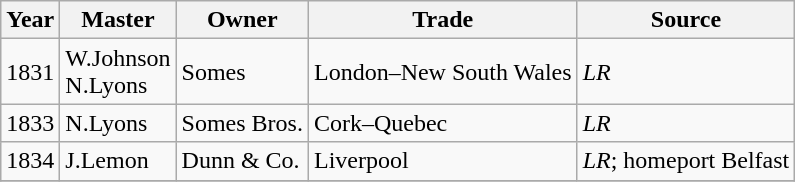<table class=" wikitable">
<tr>
<th>Year</th>
<th>Master</th>
<th>Owner</th>
<th>Trade</th>
<th>Source</th>
</tr>
<tr>
<td>1831</td>
<td>W.Johnson<br>N.Lyons</td>
<td>Somes</td>
<td>London–New South Wales</td>
<td><em>LR</em></td>
</tr>
<tr>
<td>1833</td>
<td>N.Lyons</td>
<td>Somes Bros.</td>
<td>Cork–Quebec</td>
<td><em>LR</em></td>
</tr>
<tr>
<td>1834</td>
<td>J.Lemon</td>
<td>Dunn & Co.</td>
<td>Liverpool</td>
<td><em>LR</em>; homeport Belfast</td>
</tr>
<tr>
</tr>
</table>
